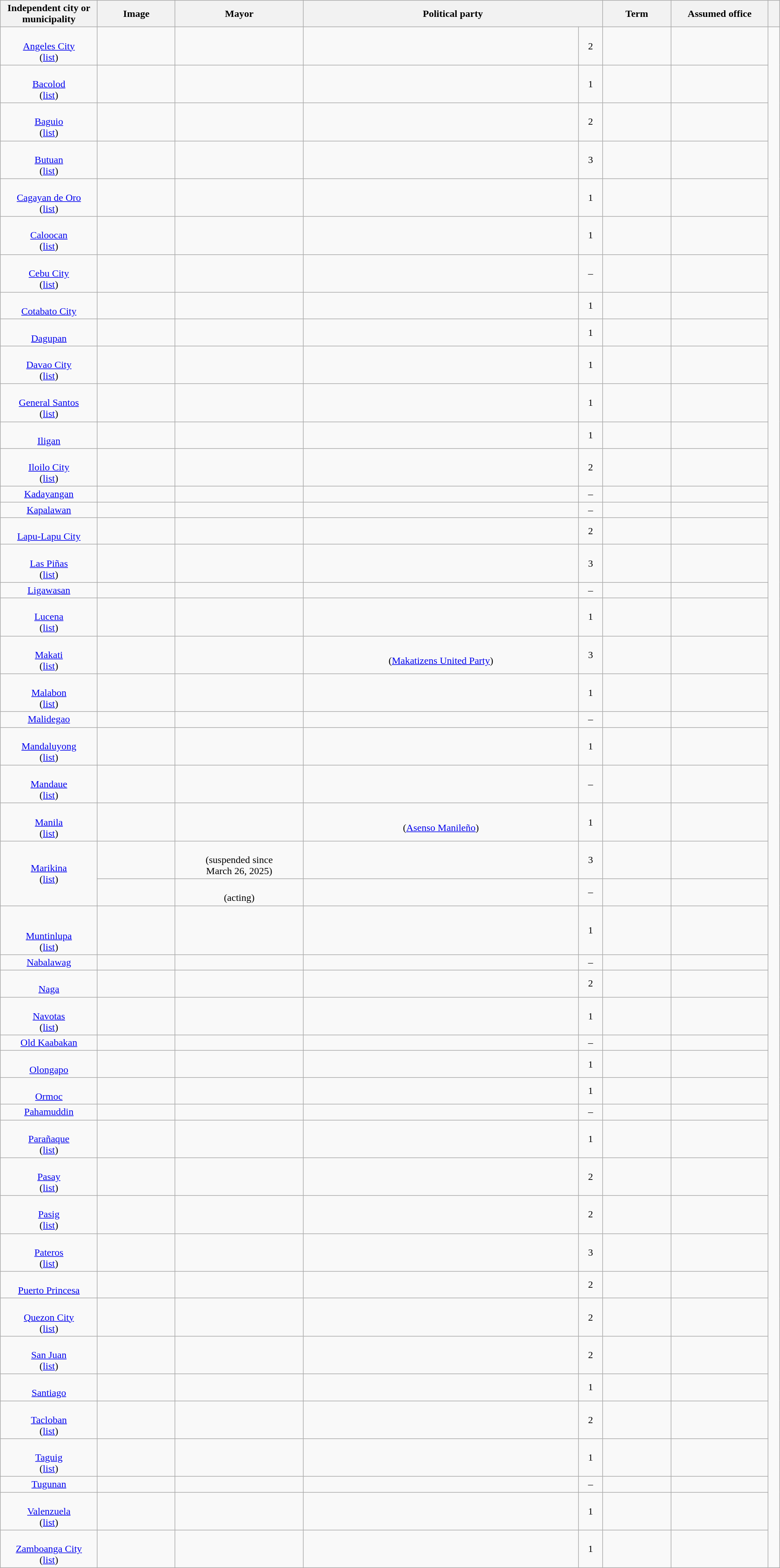<table class="wikitable sortable" style="text-align: center; width:100%;">
<tr>
<th width="150px">Independent city or municipality</th>
<th>Image</th>
<th width="200px">Mayor</th>
<th colspan="2">Political party</th>
<th>Term</th>
<th width="150px">Assumed office</th>
<th></th>
</tr>
<tr>
<td><br><a href='#'>Angeles City</a><br>(<a href='#'>list</a>)</td>
<td></td>
<td></td>
<td></td>
<td>2</td>
<td></td>
<td></td>
</tr>
<tr>
<td><br><a href='#'>Bacolod</a><br>(<a href='#'>list</a>)</td>
<td></td>
<td></td>
<td></td>
<td>1</td>
<td></td>
<td></td>
</tr>
<tr>
<td><br> <a href='#'>Baguio</a><br>(<a href='#'>list</a>)</td>
<td></td>
<td></td>
<td></td>
<td>2</td>
<td></td>
<td></td>
</tr>
<tr>
<td><br> <a href='#'>Butuan</a><br>(<a href='#'>list</a>)</td>
<td></td>
<td></td>
<td></td>
<td>3</td>
<td></td>
<td></td>
</tr>
<tr>
<td><br><a href='#'>Cagayan de Oro</a><br>(<a href='#'>list</a>)</td>
<td></td>
<td></td>
<td></td>
<td>1</td>
<td></td>
<td></td>
</tr>
<tr>
<td><br><a href='#'>Caloocan</a><br>(<a href='#'>list</a>)</td>
<td></td>
<td></td>
<td></td>
<td>1</td>
<td></td>
<td></td>
</tr>
<tr>
<td><br><a href='#'>Cebu City</a><br>(<a href='#'>list</a>)</td>
<td></td>
<td></td>
<td></td>
<td>–</td>
<td></td>
<td></td>
</tr>
<tr>
<td><br><a href='#'>Cotabato City</a></td>
<td></td>
<td></td>
<td></td>
<td>1</td>
<td></td>
<td></td>
</tr>
<tr>
<td><br> <a href='#'>Dagupan</a></td>
<td></td>
<td></td>
<td></td>
<td>1</td>
<td></td>
<td></td>
</tr>
<tr>
<td><br><a href='#'>Davao City</a><br>(<a href='#'>list</a>)</td>
<td></td>
<td></td>
<td></td>
<td>1</td>
<td></td>
<td></td>
</tr>
<tr>
<td><br><a href='#'>General Santos</a><br>(<a href='#'>list</a>)</td>
<td></td>
<td></td>
<td></td>
<td>1</td>
<td></td>
<td></td>
</tr>
<tr>
<td><br><a href='#'>Iligan</a></td>
<td></td>
<td></td>
<td></td>
<td>1</td>
<td></td>
<td></td>
</tr>
<tr>
<td><br><a href='#'>Iloilo City</a><br>(<a href='#'>list</a>)</td>
<td></td>
<td></td>
<td></td>
<td>2</td>
<td></td>
<td></td>
</tr>
<tr>
<td><a href='#'>Kadayangan</a></td>
<td></td>
<td></td>
<td></td>
<td>–</td>
<td></td>
<td></td>
</tr>
<tr>
<td><a href='#'>Kapalawan</a></td>
<td></td>
<td></td>
<td></td>
<td>–</td>
<td></td>
<td></td>
</tr>
<tr>
<td><br><a href='#'>Lapu-Lapu City</a></td>
<td></td>
<td></td>
<td></td>
<td>2</td>
<td></td>
<td></td>
</tr>
<tr>
<td><br><a href='#'>Las Piñas</a><br>(<a href='#'>list</a>)</td>
<td></td>
<td></td>
<td></td>
<td>3</td>
<td></td>
<td></td>
</tr>
<tr>
<td><a href='#'>Ligawasan</a></td>
<td></td>
<td></td>
<td></td>
<td>–</td>
<td></td>
<td></td>
</tr>
<tr>
<td><br><a href='#'>Lucena</a><br>(<a href='#'>list</a>)</td>
<td></td>
<td></td>
<td></td>
<td>1</td>
<td></td>
<td></td>
</tr>
<tr>
<td><br><a href='#'>Makati</a><br>(<a href='#'>list</a>)</td>
<td></td>
<td></td>
<td><br>(<a href='#'>Makatizens United Party</a>)</td>
<td>3</td>
<td></td>
<td></td>
</tr>
<tr>
<td><br><a href='#'>Malabon</a><br>(<a href='#'>list</a>)</td>
<td></td>
<td></td>
<td></td>
<td>1</td>
<td></td>
<td></td>
</tr>
<tr>
<td><a href='#'>Malidegao</a></td>
<td></td>
<td></td>
<td></td>
<td>–</td>
<td></td>
<td></td>
</tr>
<tr>
<td><br><a href='#'>Mandaluyong</a><br>(<a href='#'>list</a>)</td>
<td></td>
<td></td>
<td></td>
<td>1</td>
<td></td>
<td></td>
</tr>
<tr>
<td><br><a href='#'>Mandaue</a><br>(<a href='#'>list</a>)</td>
<td></td>
<td></td>
<td></td>
<td>–</td>
<td></td>
<td></td>
</tr>
<tr>
<td><br><a href='#'>Manila</a><br>(<a href='#'>list</a>)</td>
<td></td>
<td></td>
<td><br>(<a href='#'>Asenso Manileño</a>)</td>
<td>1</td>
<td></td>
<td></td>
</tr>
<tr>
<td rowspan="2"><a href='#'>Marikina</a><br>(<a href='#'>list</a>)</td>
<td></td>
<td><br>(suspended since<br>March 26, 2025)</td>
<td></td>
<td>3</td>
<td></td>
<td></td>
</tr>
<tr>
<td></td>
<td><br>(acting)</td>
<td></td>
<td>–</td>
<td></td>
<td></td>
</tr>
<tr>
<td><br><br><a href='#'>Muntinlupa</a><br>(<a href='#'>list</a>)</td>
<td></td>
<td></td>
<td></td>
<td>1</td>
<td></td>
<td></td>
</tr>
<tr>
<td><a href='#'>Nabalawag</a></td>
<td></td>
<td></td>
<td></td>
<td>–</td>
<td></td>
<td></td>
</tr>
<tr>
<td><br><a href='#'>Naga</a></td>
<td></td>
<td></td>
<td></td>
<td>2</td>
<td></td>
<td></td>
</tr>
<tr>
<td><br><a href='#'>Navotas</a><br>(<a href='#'>list</a>)</td>
<td></td>
<td></td>
<td></td>
<td>1</td>
<td></td>
<td></td>
</tr>
<tr>
<td><a href='#'>Old Kaabakan</a></td>
<td></td>
<td></td>
<td></td>
<td>–</td>
<td></td>
<td></td>
</tr>
<tr>
<td><br> <a href='#'>Olongapo</a></td>
<td></td>
<td></td>
<td></td>
<td>1</td>
<td></td>
<td></td>
</tr>
<tr>
<td><br> <a href='#'>Ormoc</a></td>
<td></td>
<td></td>
<td></td>
<td>1</td>
<td></td>
<td></td>
</tr>
<tr>
<td><a href='#'>Pahamuddin</a></td>
<td></td>
<td></td>
<td></td>
<td>–</td>
<td></td>
<td></td>
</tr>
<tr>
<td><br><a href='#'>Parañaque</a><br>(<a href='#'>list</a>)</td>
<td></td>
<td></td>
<td></td>
<td>1</td>
<td></td>
<td></td>
</tr>
<tr>
<td><br> <a href='#'>Pasay</a><br>(<a href='#'>list</a>)</td>
<td></td>
<td></td>
<td></td>
<td>2</td>
<td></td>
<td></td>
</tr>
<tr>
<td><br><a href='#'>Pasig</a><br>(<a href='#'>list</a>)</td>
<td></td>
<td></td>
<td></td>
<td>2</td>
<td></td>
<td></td>
</tr>
<tr>
<td><br><a href='#'>Pateros</a><br>(<a href='#'>list</a>)</td>
<td></td>
<td></td>
<td></td>
<td>3</td>
<td></td>
<td></td>
</tr>
<tr>
<td><br><a href='#'>Puerto Princesa</a></td>
<td></td>
<td></td>
<td></td>
<td>2</td>
<td></td>
<td></td>
</tr>
<tr>
<td><br><a href='#'>Quezon City</a><br>(<a href='#'>list</a>)</td>
<td></td>
<td></td>
<td></td>
<td>2</td>
<td></td>
<td></td>
</tr>
<tr>
<td><br><a href='#'>San Juan</a><br>(<a href='#'>list</a>)</td>
<td></td>
<td></td>
<td></td>
<td>2</td>
<td></td>
<td></td>
</tr>
<tr>
<td><br> <a href='#'>Santiago</a></td>
<td></td>
<td></td>
<td></td>
<td>1</td>
<td></td>
<td></td>
</tr>
<tr>
<td><br><a href='#'>Tacloban</a><br>(<a href='#'>list</a>)</td>
<td></td>
<td></td>
<td></td>
<td>2</td>
<td></td>
<td></td>
</tr>
<tr>
<td><br><a href='#'>Taguig</a><br>(<a href='#'>list</a>)</td>
<td></td>
<td></td>
<td></td>
<td>1</td>
<td></td>
<td></td>
</tr>
<tr>
<td><a href='#'>Tugunan</a></td>
<td></td>
<td></td>
<td></td>
<td>–</td>
<td></td>
<td></td>
</tr>
<tr>
<td><br><a href='#'>Valenzuela</a><br>(<a href='#'>list</a>)</td>
<td></td>
<td></td>
<td></td>
<td>1</td>
<td></td>
<td></td>
</tr>
<tr>
<td><br><a href='#'>Zamboanga City</a><br>(<a href='#'>list</a>)</td>
<td></td>
<td></td>
<td></td>
<td>1</td>
<td></td>
<td></td>
</tr>
</table>
